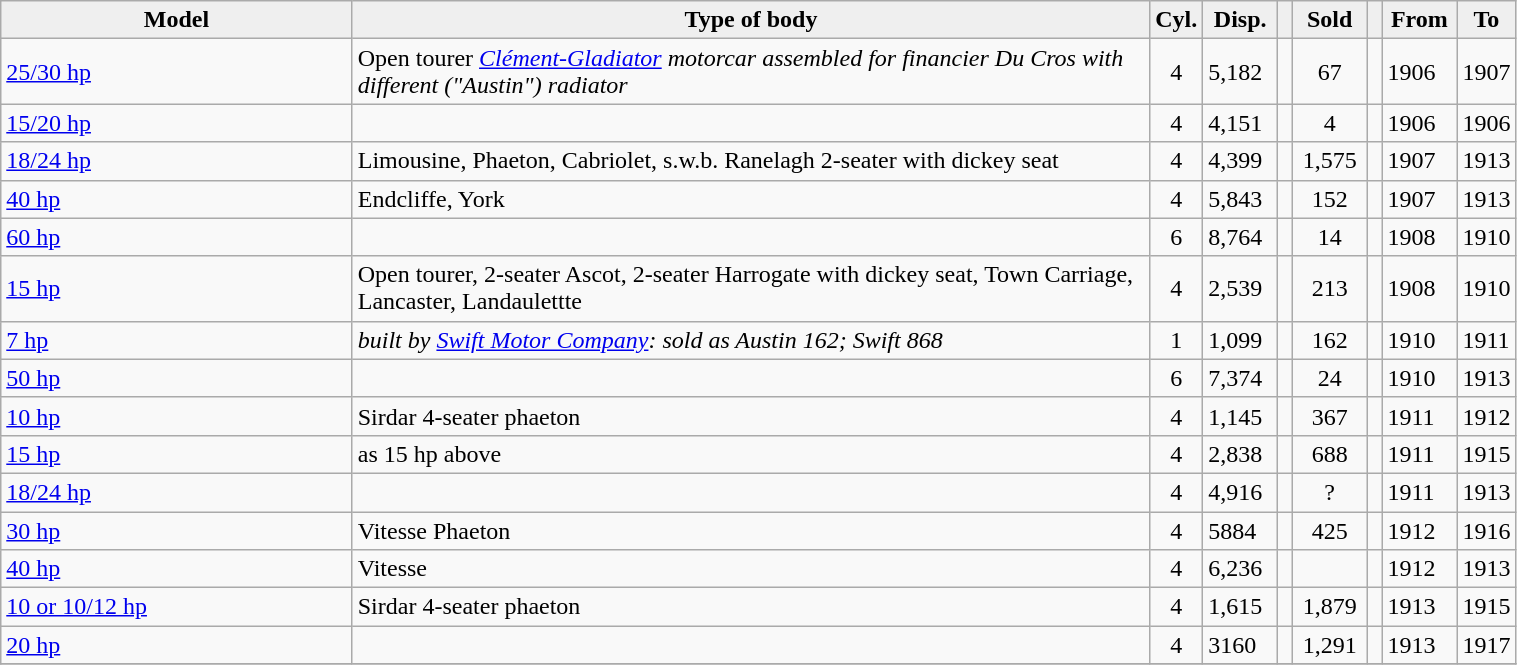<table class="wikitable" style="width:80%">
<tr>
<th style="background:#efefef; width:25%"><strong>Model</strong></th>
<th style="background:#efefef; width:57%"><strong>Type of body</strong></th>
<th style="background:#efefef; width:1%"><strong>Cyl.</strong></th>
<th style="background:#efefef; width:5%"><strong>Disp.</strong></th>
<th style="background:#efefef; width:1%"><strong> </strong></th>
<th style="background:#efefef; width:5%"><strong> Sold </strong></th>
<th style="background:#efefef; width:1%"><strong> </strong></th>
<th style="background:#efefef; width:5%"><strong>From</strong></th>
<th style="background:#efefef; width:5%"><strong>To</strong></th>
</tr>
<tr>
<td><a href='#'>25/30 hp</a></td>
<td>Open tourer <em><a href='#'>Clément-Gladiator</a> motorcar assembled for financier Du Cros with different ("Austin") radiator</em></td>
<td style="text-align:center;">4</td>
<td>5,182</td>
<td></td>
<td style="text-align:center;">67</td>
<td></td>
<td>1906</td>
<td>1907</td>
</tr>
<tr>
<td><a href='#'>15/20 hp</a></td>
<td></td>
<td style="text-align:center;">4</td>
<td>4,151</td>
<td></td>
<td style="text-align:center;">4</td>
<td></td>
<td>1906</td>
<td>1906</td>
</tr>
<tr>
<td><a href='#'>18/24 hp</a></td>
<td>Limousine, Phaeton, Cabriolet, s.w.b. Ranelagh 2-seater with dickey seat</td>
<td style="text-align:center;">4</td>
<td>4,399</td>
<td></td>
<td style="text-align:center;">1,575</td>
<td></td>
<td>1907</td>
<td>1913</td>
</tr>
<tr>
<td><a href='#'>40 hp</a></td>
<td>Endcliffe, York</td>
<td style="text-align:center;">4</td>
<td>5,843</td>
<td></td>
<td style="text-align:center;">152</td>
<td></td>
<td>1907</td>
<td>1913</td>
</tr>
<tr>
<td><a href='#'>60 hp</a></td>
<td></td>
<td style="text-align:center;">6</td>
<td>8,764</td>
<td></td>
<td style="text-align:center;">14</td>
<td></td>
<td>1908</td>
<td>1910</td>
</tr>
<tr>
<td><a href='#'>15 hp</a></td>
<td>Open tourer, 2-seater Ascot, 2-seater Harrogate with dickey seat, Town Carriage, Lancaster, Landaulettte</td>
<td style="text-align:center;">4</td>
<td>2,539</td>
<td></td>
<td style="text-align:center;">213</td>
<td></td>
<td>1908</td>
<td>1910</td>
</tr>
<tr>
<td><a href='#'>7 hp</a></td>
<td><em>built by <a href='#'>Swift Motor Company</a>: sold as Austin 162; Swift 868</em></td>
<td style="text-align:center;">1</td>
<td>1,099</td>
<td></td>
<td style="text-align:center;">162</td>
<td></td>
<td>1910</td>
<td>1911</td>
</tr>
<tr>
<td><a href='#'>50 hp</a></td>
<td></td>
<td style="text-align:center;">6</td>
<td>7,374</td>
<td></td>
<td style="text-align:center;">24</td>
<td></td>
<td>1910</td>
<td>1913</td>
</tr>
<tr>
<td><a href='#'>10 hp</a></td>
<td>Sirdar 4-seater phaeton</td>
<td style="text-align:center;">4</td>
<td>1,145</td>
<td></td>
<td style="text-align:center;">367</td>
<td></td>
<td>1911</td>
<td>1912</td>
</tr>
<tr>
<td><a href='#'>15 hp</a></td>
<td>as 15 hp above</td>
<td style="text-align:center;">4</td>
<td>2,838</td>
<td></td>
<td style="text-align:center;">688</td>
<td></td>
<td>1911</td>
<td>1915</td>
</tr>
<tr>
<td><a href='#'>18/24 hp</a></td>
<td></td>
<td style="text-align:center;">4</td>
<td>4,916</td>
<td></td>
<td style="text-align:center;">?</td>
<td></td>
<td>1911</td>
<td>1913</td>
</tr>
<tr>
<td><a href='#'>30 hp</a></td>
<td>Vitesse Phaeton</td>
<td style="text-align:center;">4</td>
<td>5884</td>
<td></td>
<td style="text-align:center;">425</td>
<td></td>
<td>1912</td>
<td>1916</td>
</tr>
<tr>
<td><a href='#'>40 hp</a></td>
<td>Vitesse</td>
<td style="text-align:center;">4</td>
<td>6,236</td>
<td></td>
<td></td>
<td></td>
<td>1912</td>
<td>1913</td>
</tr>
<tr>
<td><a href='#'>10 or 10/12 hp</a></td>
<td>Sirdar 4-seater phaeton</td>
<td style="text-align:center;">4</td>
<td>1,615</td>
<td></td>
<td style="text-align:center;">1,879</td>
<td></td>
<td>1913</td>
<td>1915</td>
</tr>
<tr>
<td><a href='#'>20 hp</a></td>
<td></td>
<td style="text-align:center;">4</td>
<td>3160</td>
<td></td>
<td style="text-align:center;">1,291</td>
<td></td>
<td>1913</td>
<td>1917</td>
</tr>
<tr>
</tr>
</table>
